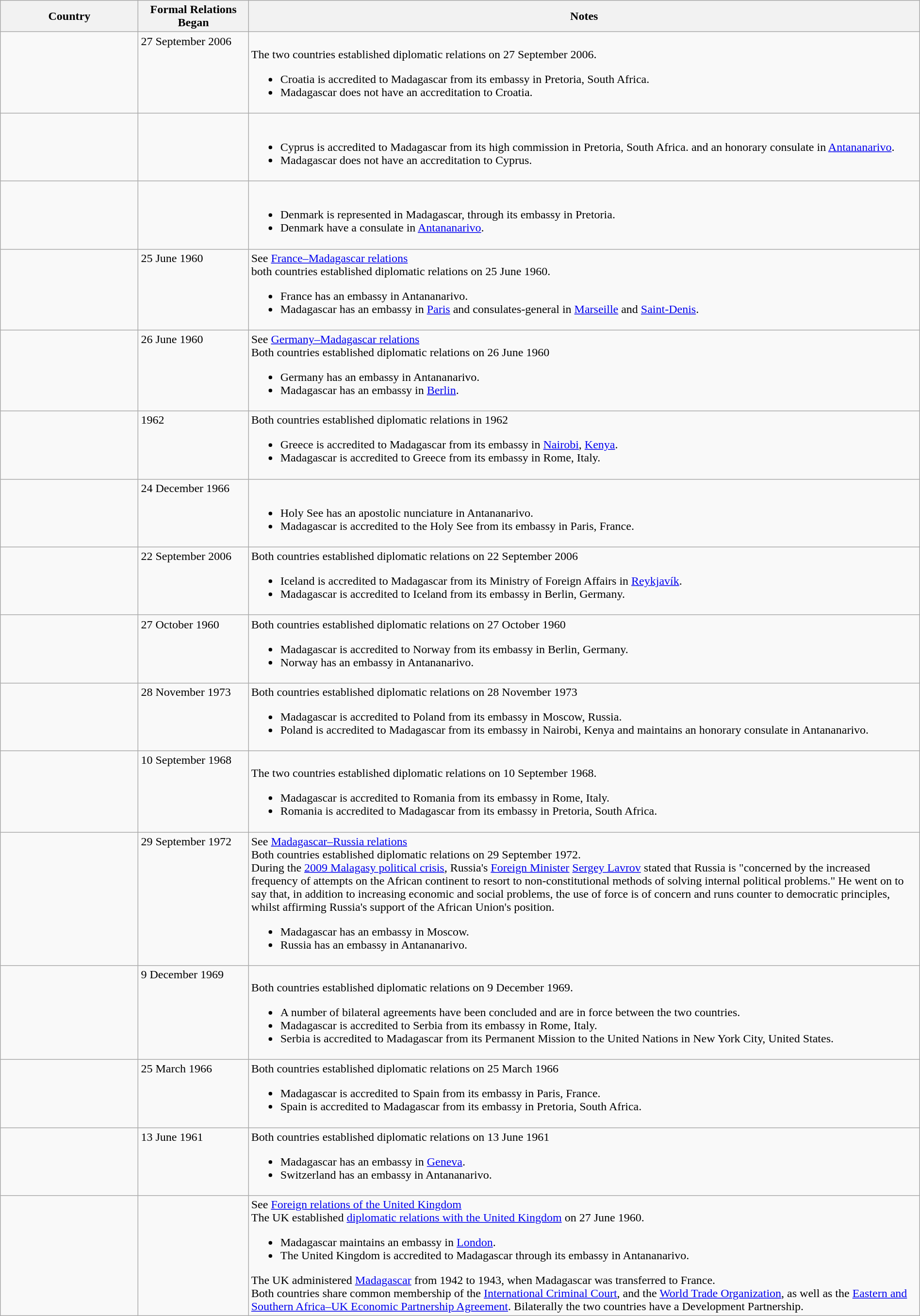<table class="wikitable sortable" style="width:100%; margin:auto;">
<tr>
<th style="width:15%;">Country</th>
<th style="width:12%;">Formal Relations Began</th>
<th>Notes</th>
</tr>
<tr valign="top">
<td></td>
<td>27 September 2006</td>
<td><br>The two countries established diplomatic relations on 27 September 2006.<ul><li>Croatia is accredited to Madagascar from its embassy in Pretoria, South Africa.</li><li>Madagascar does not have an accreditation to Croatia.</li></ul></td>
</tr>
<tr valign="top">
<td></td>
<td></td>
<td><br><ul><li>Cyprus is accredited to Madagascar from its high commission in Pretoria, South Africa. and an honorary consulate in <a href='#'>Antananarivo</a>.</li><li>Madagascar does not have an accreditation to Cyprus.</li></ul></td>
</tr>
<tr>
<td></td>
<td></td>
<td><br><ul><li>Denmark is represented in Madagascar, through its embassy in Pretoria.</li><li>Denmark have a consulate in <a href='#'>Antananarivo</a>.</li></ul></td>
</tr>
<tr valign="top">
<td></td>
<td>25 June 1960</td>
<td>See <a href='#'>France–Madagascar relations</a><br>both countries established diplomatic relations on 25 June 1960.<ul><li>France has an embassy in Antananarivo.</li><li>Madagascar has an embassy in <a href='#'>Paris</a> and consulates-general in <a href='#'>Marseille</a> and <a href='#'>Saint-Denis</a>.</li></ul></td>
</tr>
<tr valign="top">
<td></td>
<td>26 June 1960</td>
<td>See <a href='#'>Germany–Madagascar relations</a><br>Both countries established diplomatic relations on 26 June 1960<ul><li>Germany has an embassy in Antananarivo.</li><li>Madagascar has an embassy in <a href='#'>Berlin</a>.</li></ul></td>
</tr>
<tr valign="top">
<td></td>
<td>1962</td>
<td>Both countries established diplomatic relations in 1962<br><ul><li>Greece is accredited to Madagascar from its embassy in <a href='#'>Nairobi</a>, <a href='#'>Kenya</a>.</li><li>Madagascar is accredited to Greece from its embassy in Rome, Italy.</li></ul></td>
</tr>
<tr valign="top">
<td></td>
<td>24 December 1966</td>
<td><br><ul><li>Holy See has an apostolic nunciature in Antananarivo.</li><li>Madagascar is accredited to the Holy See from its embassy in Paris, France.</li></ul></td>
</tr>
<tr valign="top">
<td></td>
<td>22 September 2006</td>
<td>Both countries established diplomatic relations on 22 September 2006<br><ul><li>Iceland is accredited to Madagascar from its Ministry of Foreign Affairs in <a href='#'>Reykjavík</a>.</li><li>Madagascar is accredited to Iceland from its embassy in Berlin, Germany.</li></ul></td>
</tr>
<tr valign="top">
<td></td>
<td>27 October 1960</td>
<td>Both countries established diplomatic relations on 27 October 1960<br><ul><li>Madagascar is accredited to Norway from its embassy in Berlin, Germany.</li><li>Norway has an embassy in Antananarivo.</li></ul></td>
</tr>
<tr valign="top">
<td></td>
<td>28 November 1973</td>
<td>Both countries established diplomatic relations on 28 November 1973<br><ul><li>Madagascar is accredited to Poland from its embassy in Moscow, Russia.</li><li>Poland is accredited to Madagascar from its embassy in Nairobi, Kenya and maintains an honorary consulate in Antananarivo.</li></ul></td>
</tr>
<tr valign="top">
<td></td>
<td>10 September 1968</td>
<td><br>The two countries established diplomatic relations on 10 September 1968.<ul><li>Madagascar is accredited to Romania from its embassy in Rome, Italy.</li><li>Romania is accredited to Madagascar from its embassy in Pretoria, South Africa.</li></ul></td>
</tr>
<tr valign="top">
<td></td>
<td>29 September 1972</td>
<td>See <a href='#'>Madagascar–Russia relations</a><br>Both countries established diplomatic relations on 29 September 1972.<br>During the <a href='#'>2009 Malagasy political crisis</a>, Russia's <a href='#'>Foreign Minister</a> <a href='#'>Sergey Lavrov</a> stated that Russia is "concerned by the increased frequency of attempts on the African continent to resort to non-constitutional methods of solving internal political problems." He went on to say that, in addition to increasing economic and social problems, the use of force is of concern and runs counter to democratic principles, whilst affirming Russia's support of the African Union's position.<ul><li>Madagascar has an embassy in Moscow.</li><li>Russia has an embassy in Antananarivo.</li></ul></td>
</tr>
<tr valign="top">
<td></td>
<td>9 December 1969</td>
<td><br>Both countries established diplomatic relations on 9 December 1969.<ul><li>A number of bilateral agreements have been concluded and are in force between the two countries.</li><li>Madagascar is accredited to Serbia from its embassy in Rome, Italy.</li><li>Serbia is accredited to Madagascar from its Permanent Mission to the United Nations in New York City, United States.</li></ul></td>
</tr>
<tr valign="top">
<td></td>
<td>25 March 1966</td>
<td>Both countries established diplomatic relations on 25 March 1966<br><ul><li>Madagascar is accredited to Spain from its embassy in Paris, France.</li><li>Spain is accredited to Madagascar from its embassy in Pretoria, South Africa.</li></ul></td>
</tr>
<tr valign="top">
<td></td>
<td>13 June 1961</td>
<td>Both countries established diplomatic relations on 13 June 1961<br><ul><li>Madagascar has an embassy in <a href='#'>Geneva</a>.</li><li>Switzerland has an embassy in Antananarivo.</li></ul></td>
</tr>
<tr valign="top">
<td></td>
<td></td>
<td>See <a href='#'>Foreign relations of the United Kingdom</a><br>The UK established <a href='#'>diplomatic relations with the United Kingdom</a> on 27 June 1960.<ul><li>Madagascar maintains an embassy in <a href='#'>London</a>.</li><li>The United Kingdom is accredited to Madagascar through its embassy in Antananarivo.</li></ul>The UK administered <a href='#'>Madagascar</a> from 1942 to 1943, when Madagascar was transferred to France.<br>Both countries share common membership of the <a href='#'>International Criminal Court</a>, and the <a href='#'>World Trade Organization</a>, as well as the <a href='#'>Eastern and Southern Africa–UK Economic Partnership Agreement</a>.
Bilaterally the two countries have a Development Partnership.</td>
</tr>
</table>
